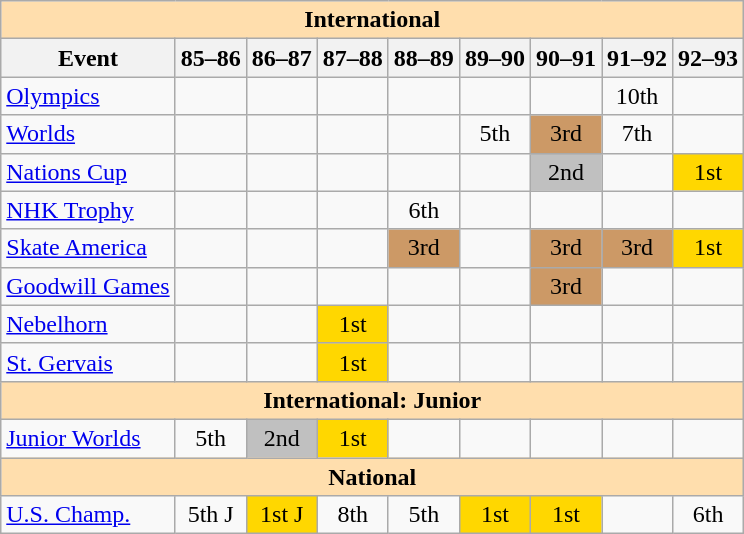<table class="wikitable" style="text-align:center">
<tr>
<th colspan="9" style="background-color: #ffdead; " align="center">International</th>
</tr>
<tr>
<th>Event</th>
<th>85–86</th>
<th>86–87</th>
<th>87–88</th>
<th>88–89</th>
<th>89–90</th>
<th>90–91</th>
<th>91–92</th>
<th>92–93</th>
</tr>
<tr>
<td align=left><a href='#'>Olympics</a></td>
<td></td>
<td></td>
<td></td>
<td></td>
<td></td>
<td></td>
<td>10th</td>
<td></td>
</tr>
<tr>
<td align=left><a href='#'>Worlds</a></td>
<td></td>
<td></td>
<td></td>
<td></td>
<td>5th</td>
<td bgcolor=cc9966>3rd</td>
<td>7th</td>
<td></td>
</tr>
<tr>
<td align=left><a href='#'>Nations Cup</a></td>
<td></td>
<td></td>
<td></td>
<td></td>
<td></td>
<td bgcolor=silver>2nd</td>
<td></td>
<td bgcolor=gold>1st</td>
</tr>
<tr>
<td align=left><a href='#'>NHK Trophy</a></td>
<td></td>
<td></td>
<td></td>
<td>6th</td>
<td></td>
<td></td>
<td></td>
<td></td>
</tr>
<tr>
<td align=left><a href='#'>Skate America</a></td>
<td></td>
<td></td>
<td></td>
<td bgcolor=cc9966>3rd</td>
<td></td>
<td bgcolor=cc9966>3rd</td>
<td bgcolor=cc9966>3rd</td>
<td bgcolor=gold>1st</td>
</tr>
<tr>
<td align=left><a href='#'>Goodwill Games</a></td>
<td></td>
<td></td>
<td></td>
<td></td>
<td></td>
<td bgcolor=cc9966>3rd</td>
<td></td>
<td></td>
</tr>
<tr>
<td align=left><a href='#'>Nebelhorn</a></td>
<td></td>
<td></td>
<td bgcolor=gold>1st</td>
<td></td>
<td></td>
<td></td>
<td></td>
<td></td>
</tr>
<tr>
<td align=left><a href='#'>St. Gervais</a></td>
<td></td>
<td></td>
<td bgcolor=gold>1st</td>
<td></td>
<td></td>
<td></td>
<td></td>
<td></td>
</tr>
<tr>
<th colspan="9" style="background-color: #ffdead; " align="center">International: Junior</th>
</tr>
<tr>
<td align=left><a href='#'>Junior Worlds</a></td>
<td>5th</td>
<td bgcolor=silver>2nd</td>
<td bgcolor=gold>1st</td>
<td></td>
<td></td>
<td></td>
<td></td>
<td></td>
</tr>
<tr>
<th colspan="9" style="background-color: #ffdead; " align="center">National</th>
</tr>
<tr>
<td align=left><a href='#'>U.S. Champ.</a></td>
<td>5th J</td>
<td bgcolor=gold>1st J</td>
<td>8th</td>
<td>5th</td>
<td bgcolor=gold>1st</td>
<td bgcolor=gold>1st</td>
<td></td>
<td>6th</td>
</tr>
</table>
